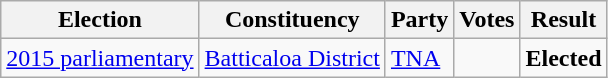<table class="wikitable" style="text-align:left;">
<tr>
<th scope=col>Election</th>
<th scope=col>Constituency</th>
<th scope=col>Party</th>
<th scope=col>Votes</th>
<th scope=col>Result</th>
</tr>
<tr>
<td><a href='#'>2015 parliamentary</a></td>
<td><a href='#'>Batticaloa District</a></td>
<td><a href='#'>TNA</a></td>
<td align=right></td>
<td><strong>Elected</strong></td>
</tr>
</table>
